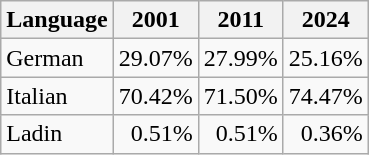<table class="wikitable">
<tr>
<th>Language</th>
<th>2001</th>
<th>2011</th>
<th>2024</th>
</tr>
<tr>
<td>German</td>
<td align="right">29.07%</td>
<td align="right">27.99%</td>
<td align="right">25.16%</td>
</tr>
<tr>
<td>Italian</td>
<td align="right">70.42%</td>
<td align="right">71.50%</td>
<td align="right">74.47%</td>
</tr>
<tr>
<td>Ladin</td>
<td align="right">0.51%</td>
<td align="right">0.51%</td>
<td align="right">0.36%</td>
</tr>
</table>
